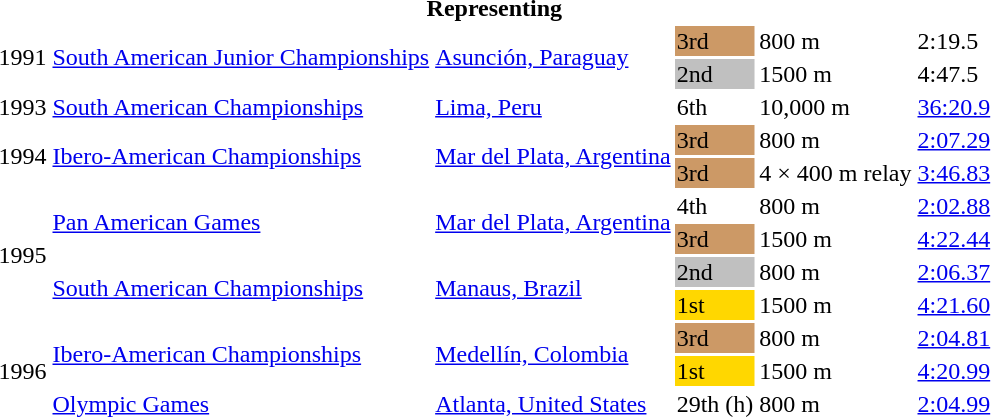<table>
<tr>
<th colspan="6">Representing </th>
</tr>
<tr>
<td rowspan=2>1991</td>
<td rowspan=2><a href='#'>South American Junior Championships</a></td>
<td rowspan=2><a href='#'>Asunción, Paraguay</a></td>
<td bgcolor=cc9966>3rd</td>
<td>800 m</td>
<td>2:19.5</td>
</tr>
<tr>
<td bgcolor=silver>2nd</td>
<td>1500 m</td>
<td>4:47.5</td>
</tr>
<tr>
<td>1993</td>
<td><a href='#'>South American Championships</a></td>
<td><a href='#'>Lima, Peru</a></td>
<td>6th</td>
<td>10,000 m</td>
<td><a href='#'>36:20.9</a></td>
</tr>
<tr>
<td rowspan=2>1994</td>
<td rowspan=2><a href='#'>Ibero-American Championships</a></td>
<td rowspan=2><a href='#'>Mar del Plata, Argentina</a></td>
<td bgcolor=cc9966>3rd</td>
<td>800 m</td>
<td><a href='#'>2:07.29</a></td>
</tr>
<tr>
<td bgcolor=cc9966>3rd</td>
<td>4 × 400 m relay</td>
<td><a href='#'>3:46.83</a></td>
</tr>
<tr>
<td rowspan=4>1995</td>
<td rowspan=2><a href='#'>Pan American Games</a></td>
<td rowspan=2><a href='#'>Mar del Plata,  Argentina</a></td>
<td>4th</td>
<td>800 m</td>
<td><a href='#'>2:02.88</a></td>
</tr>
<tr>
<td bgcolor=cc9966>3rd</td>
<td>1500 m</td>
<td><a href='#'>4:22.44</a></td>
</tr>
<tr>
<td rowspan=2><a href='#'>South American Championships</a></td>
<td rowspan=2><a href='#'>Manaus, Brazil</a></td>
<td bgcolor=silver>2nd</td>
<td>800 m</td>
<td><a href='#'>2:06.37</a></td>
</tr>
<tr>
<td bgcolor=gold>1st</td>
<td>1500 m</td>
<td><a href='#'>4:21.60</a></td>
</tr>
<tr>
<td rowspan=3>1996</td>
<td rowspan=2><a href='#'>Ibero-American Championships</a></td>
<td rowspan=2><a href='#'>Medellín, Colombia</a></td>
<td bgcolor=cc9966>3rd</td>
<td>800 m</td>
<td><a href='#'>2:04.81</a></td>
</tr>
<tr>
<td bgcolor=gold>1st</td>
<td>1500 m</td>
<td><a href='#'>4:20.99</a></td>
</tr>
<tr>
<td><a href='#'>Olympic Games</a></td>
<td><a href='#'>Atlanta, United States</a></td>
<td>29th (h)</td>
<td>800 m</td>
<td><a href='#'>2:04.99</a></td>
</tr>
</table>
